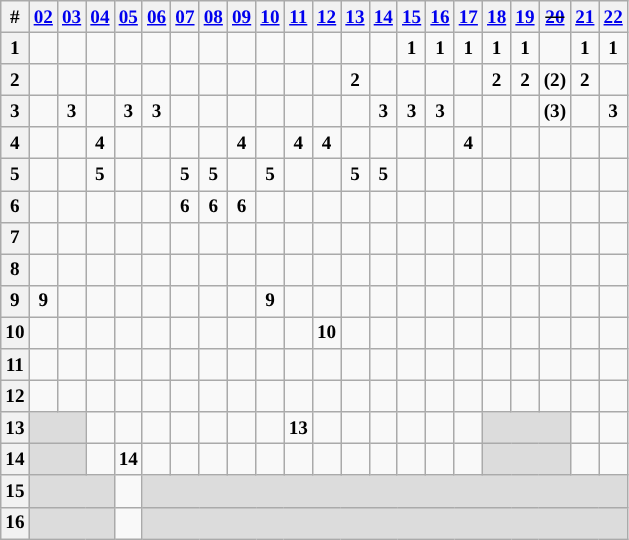<table class="wikitable" style="text-align: center; font-size:80%">
<tr>
<th>#</th>
<th><a href='#'>02</a></th>
<th><a href='#'>03</a></th>
<th><a href='#'>04</a></th>
<th><a href='#'>05</a></th>
<th><a href='#'>06</a></th>
<th><a href='#'>07</a></th>
<th><a href='#'>08</a></th>
<th><a href='#'>09</a></th>
<th><a href='#'>10</a></th>
<th><a href='#'>11</a></th>
<th><a href='#'>12</a></th>
<th><a href='#'>13</a></th>
<th><a href='#'>14</a></th>
<th><a href='#'>15</a></th>
<th><a href='#'>16</a></th>
<th><a href='#'>17</a></th>
<th><a href='#'>18</a></th>
<th><a href='#'>19</a></th>
<th><s><a href='#'>20</a></s></th>
<th><a href='#'>21</a></th>
<th><a href='#'>22</a></th>
</tr>
<tr>
<th>1</th>
<td></td>
<td></td>
<td></td>
<td></td>
<td></td>
<td></td>
<td></td>
<td></td>
<td></td>
<td></td>
<td></td>
<td></td>
<td></td>
<td><span><strong>1</strong></span></td>
<td><span><strong>1</strong></span></td>
<td><span><strong>1</strong></span></td>
<td><span><strong>1</strong></span></td>
<td><span><strong>1</strong></span></td>
<td></td>
<td><span><strong>1</strong></span></td>
<td><span><strong>1</strong></span></td>
</tr>
<tr>
<th>2</th>
<td></td>
<td></td>
<td></td>
<td></td>
<td></td>
<td></td>
<td></td>
<td></td>
<td></td>
<td></td>
<td></td>
<td><span><strong>2</strong></span></td>
<td></td>
<td></td>
<td></td>
<td></td>
<td><span><strong>2</strong></span></td>
<td><span><strong>2</strong></span></td>
<td><span><strong>(2)</strong></span></td>
<td><span><strong>2</strong></span></td>
<td></td>
</tr>
<tr>
<th>3</th>
<td></td>
<td><span><strong>3</strong></span></td>
<td></td>
<td><span><strong>3</strong></span></td>
<td><span><strong>3</strong></span></td>
<td></td>
<td></td>
<td></td>
<td></td>
<td></td>
<td></td>
<td></td>
<td><span><strong>3</strong></span></td>
<td><span><strong>3</strong></span></td>
<td><span><strong>3</strong></span></td>
<td></td>
<td></td>
<td></td>
<td><span><strong>(3)</strong></span></td>
<td></td>
<td><span><strong>3</strong></span></td>
</tr>
<tr>
<th>4</th>
<td></td>
<td></td>
<td><span><strong>4</strong></span></td>
<td></td>
<td></td>
<td></td>
<td></td>
<td><span><strong>4</strong></span></td>
<td></td>
<td><span><strong>4</strong></span></td>
<td><span><strong>4</strong></span></td>
<td></td>
<td></td>
<td></td>
<td></td>
<td><span><strong>4</strong></span></td>
<td></td>
<td></td>
<td></td>
<td></td>
<td></td>
</tr>
<tr>
<th>5</th>
<td></td>
<td></td>
<td><span><strong>5</strong></span></td>
<td></td>
<td></td>
<td><span><strong>5</strong></span></td>
<td><span><strong>5</strong></span></td>
<td></td>
<td><span><strong>5</strong></span></td>
<td></td>
<td></td>
<td><span><strong>5</strong></span></td>
<td><span><strong>5</strong></span></td>
<td></td>
<td></td>
<td></td>
<td></td>
<td></td>
<td></td>
<td></td>
<td></td>
</tr>
<tr>
<th>6</th>
<td></td>
<td></td>
<td></td>
<td></td>
<td></td>
<td><span><strong>6</strong></span></td>
<td><span><strong>6</strong></span></td>
<td><span><strong>6</strong></span></td>
<td></td>
<td></td>
<td></td>
<td></td>
<td></td>
<td></td>
<td></td>
<td></td>
<td></td>
<td></td>
<td></td>
<td></td>
<td></td>
</tr>
<tr>
<th>7</th>
<td></td>
<td></td>
<td></td>
<td></td>
<td></td>
<td></td>
<td></td>
<td></td>
<td></td>
<td></td>
<td></td>
<td></td>
<td></td>
<td></td>
<td></td>
<td></td>
<td></td>
<td></td>
<td></td>
<td></td>
<td></td>
</tr>
<tr>
<th>8</th>
<td></td>
<td></td>
<td></td>
<td></td>
<td></td>
<td></td>
<td></td>
<td></td>
<td></td>
<td></td>
<td></td>
<td></td>
<td></td>
<td></td>
<td></td>
<td></td>
<td></td>
<td></td>
<td></td>
<td></td>
<td></td>
</tr>
<tr>
<th>9</th>
<td><span><strong>9</strong></span></td>
<td></td>
<td></td>
<td></td>
<td></td>
<td></td>
<td></td>
<td></td>
<td><span><strong>9</strong></span></td>
<td></td>
<td></td>
<td></td>
<td></td>
<td></td>
<td></td>
<td></td>
<td></td>
<td></td>
<td></td>
<td></td>
<td></td>
</tr>
<tr>
<th>10</th>
<td></td>
<td></td>
<td></td>
<td></td>
<td></td>
<td></td>
<td></td>
<td></td>
<td></td>
<td></td>
<td><span><strong>10</strong></span></td>
<td></td>
<td></td>
<td></td>
<td></td>
<td></td>
<td></td>
<td></td>
<td></td>
<td></td>
<td></td>
</tr>
<tr>
<th>11</th>
<td></td>
<td></td>
<td></td>
<td></td>
<td></td>
<td></td>
<td></td>
<td></td>
<td></td>
<td></td>
<td></td>
<td></td>
<td></td>
<td></td>
<td></td>
<td></td>
<td></td>
<td></td>
<td></td>
<td></td>
<td></td>
</tr>
<tr>
<th>12</th>
<td></td>
<td></td>
<td></td>
<td></td>
<td></td>
<td></td>
<td></td>
<td></td>
<td></td>
<td></td>
<td></td>
<td></td>
<td></td>
<td></td>
<td></td>
<td></td>
<td></td>
<td></td>
<td></td>
<td></td>
<td></td>
</tr>
<tr>
<th>13</th>
<td style="background:#dcdcdc" colspan=2></td>
<td></td>
<td></td>
<td></td>
<td></td>
<td></td>
<td></td>
<td></td>
<td><span><strong>13</strong></span></td>
<td></td>
<td></td>
<td></td>
<td></td>
<td></td>
<td></td>
<td style="background:#dcdcdc" colspan=3></td>
<td></td>
<td></td>
</tr>
<tr>
<th>14</th>
<td style="background:#dcdcdc" colspan=2></td>
<td></td>
<td><span><strong>14</strong></span></td>
<td></td>
<td></td>
<td></td>
<td></td>
<td></td>
<td></td>
<td></td>
<td></td>
<td></td>
<td></td>
<td></td>
<td></td>
<td style="background:#dcdcdc" colspan=3></td>
<td></td>
</tr>
<tr>
<th>15</th>
<td style="background:#dcdcdc" colspan=3></td>
<td></td>
<td style="background:#dcdcdc" colspan=17></td>
</tr>
<tr>
<th>16</th>
<td style="background:#dcdcdc" colspan=3></td>
<td></td>
<td style="background:#dcdcdc" colspan=17></td>
</tr>
</table>
